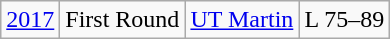<table class="wikitable">
<tr align="center">
<td><a href='#'>2017</a></td>
<td>First Round</td>
<td><a href='#'>UT Martin</a></td>
<td>L 75–89</td>
</tr>
</table>
